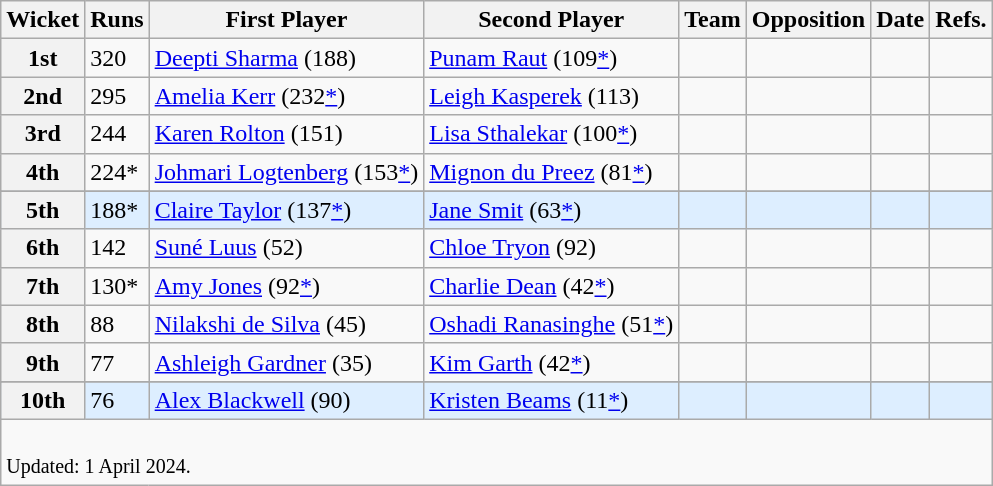<table class="wikitable defaultleft col2center">
<tr>
<th scope=col>Wicket</th>
<th scope=col>Runs</th>
<th scope=col>First Player</th>
<th scope=col>Second Player</th>
<th scope=col>Team</th>
<th scope=col>Opposition</th>
<th scope=col>Date</th>
<th scope=col>Refs.</th>
</tr>
<tr>
<th scope=row>1st</th>
<td>320</td>
<td><a href='#'>Deepti Sharma</a> (188)</td>
<td><a href='#'>Punam Raut</a> (109<a href='#'>*</a>)</td>
<td></td>
<td></td>
<td><a href='#'></a></td>
<td></td>
</tr>
<tr>
<th scope=row>2nd</th>
<td>295</td>
<td><a href='#'>Amelia Kerr</a> (232<a href='#'>*</a>)</td>
<td><a href='#'>Leigh Kasperek</a> (113)</td>
<td></td>
<td></td>
<td><a href='#'></a></td>
<td></td>
</tr>
<tr>
<th scope=row>3rd</th>
<td>244</td>
<td><a href='#'>Karen Rolton</a> (151)</td>
<td><a href='#'>Lisa Sthalekar</a> (100<a href='#'>*</a>)</td>
<td></td>
<td></td>
<td><a href='#'></a></td>
<td></td>
</tr>
<tr>
<th scope=row>4th</th>
<td>224*</td>
<td><a href='#'>Johmari Logtenberg</a> (153<a href='#'>*</a>)</td>
<td><a href='#'>Mignon du Preez</a> (81<a href='#'>*</a>)</td>
<td></td>
<td></td>
<td><a href='#'></a></td>
<td></td>
</tr>
<tr>
</tr>
<tr style="background-color:#def;">
<th scope=row>5th</th>
<td>188*</td>
<td><a href='#'>Claire Taylor</a> (137<a href='#'>*</a>)</td>
<td><a href='#'>Jane Smit</a> (63<a href='#'>*</a>)</td>
<td></td>
<td></td>
<td><a href='#'></a></td>
<td></td>
</tr>
<tr>
<th scope=row>6th</th>
<td>142</td>
<td><a href='#'>Suné Luus</a> (52)</td>
<td><a href='#'>Chloe Tryon</a> (92)</td>
<td></td>
<td></td>
<td><a href='#'></a></td>
<td></td>
</tr>
<tr>
<th scope=row>7th</th>
<td>130*</td>
<td><a href='#'>Amy Jones</a> (92<a href='#'>*</a>)</td>
<td><a href='#'>Charlie Dean</a> (42<a href='#'>*</a>)</td>
<td></td>
<td></td>
<td><a href='#'></a></td>
<td></td>
</tr>
<tr>
<th scope=row>8th</th>
<td>88</td>
<td><a href='#'>Nilakshi de Silva</a> (45)</td>
<td><a href='#'>Oshadi Ranasinghe</a> (51<a href='#'>*</a>)</td>
<td></td>
<td></td>
<td><a href='#'></a></td>
<td></td>
</tr>
<tr>
<th scope=row>9th</th>
<td>77</td>
<td><a href='#'>Ashleigh Gardner</a> (35)</td>
<td><a href='#'>Kim Garth</a> (42<a href='#'>*</a>)</td>
<td></td>
<td></td>
<td><a href='#'></a></td>
<td></td>
</tr>
<tr>
</tr>
<tr style="background-color:#def;">
<th scope=row>10th</th>
<td>76</td>
<td><a href='#'>Alex Blackwell</a> (90)</td>
<td><a href='#'>Kristen Beams</a> (11<a href='#'>*</a>)</td>
<td></td>
<td></td>
<td><a href='#'></a></td>
<td></td>
</tr>
<tr>
<td scope="row" colspan=8><br><small>Updated: 1 April 2024.</small></td>
</tr>
</table>
